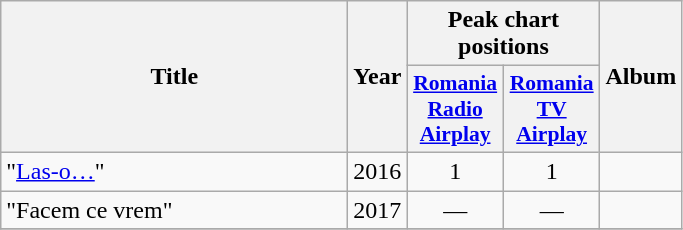<table class="wikitable">
<tr>
<th scope="col" rowspan="2" style="width:14em;">Title</th>
<th scope="col" rowspan="2">Year</th>
<th scope="col" colspan="2">Peak chart positions</th>
<th scope="col" rowspan="2">Album</th>
</tr>
<tr>
<th scope="col" style="width:4em;font-size:90%;"><a href='#'>Romania Radio Airplay</a></th>
<th scope="col" style="width:4em;font-size:90%;"><a href='#'>Romania TV Airplay</a></th>
</tr>
<tr>
<td>"<a href='#'>Las-o…</a>"<br> </td>
<td>2016</td>
<td align=center>1</td>
<td align=center>1</td>
<td></td>
</tr>
<tr>
<td>"Facem ce vrem"<br> </td>
<td>2017</td>
<td align=center>—</td>
<td align=center>—</td>
<td></td>
</tr>
<tr>
</tr>
</table>
